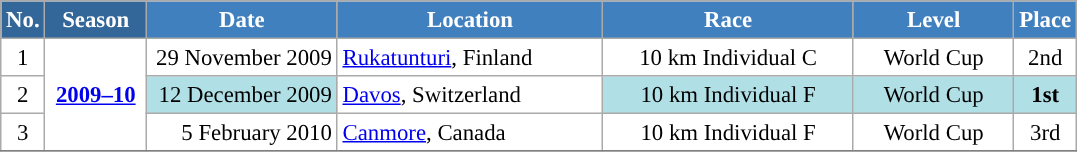<table class="wikitable sortable" style="font-size:95%; text-align:center; border:grey solid 1px; border-collapse:collapse; background:#ffffff;">
<tr style="background:#efefef;">
<th style="background-color:#369; color:white;">No.</th>
<th style="background-color:#369; color:white;">Season</th>
<th style="background-color:#4180be; color:white; width:120px;">Date</th>
<th style="background-color:#4180be; color:white; width:170px;">Location</th>
<th style="background-color:#4180be; color:white; width:160px;">Race</th>
<th style="background-color:#4180be; color:white; width:100px;">Level</th>
<th style="background-color:#4180be; color:white;">Place</th>
</tr>
<tr>
<td align=center>1</td>
<td rowspan=3 align=center><strong> <a href='#'>2009–10</a> </strong></td>
<td align=right>29 November 2009</td>
<td align=left> <a href='#'>Rukatunturi</a>, Finland</td>
<td>10 km Individual C</td>
<td>World Cup</td>
<td>2nd</td>
</tr>
<tr>
<td align=center>2</td>
<td bgcolor="#BOEOE6" align=right>12 December 2009</td>
<td align=left> <a href='#'>Davos</a>, Switzerland</td>
<td bgcolor="#BOEOE6">10 km Individual F</td>
<td bgcolor="#BOEOE6">World Cup</td>
<td bgcolor="#BOEOE6"><strong>1st</strong></td>
</tr>
<tr>
<td align=center>3</td>
<td align=right>5 February 2010</td>
<td align=left> <a href='#'>Canmore</a>, Canada</td>
<td>10 km Individual F</td>
<td>World Cup</td>
<td>3rd</td>
</tr>
<tr>
</tr>
</table>
